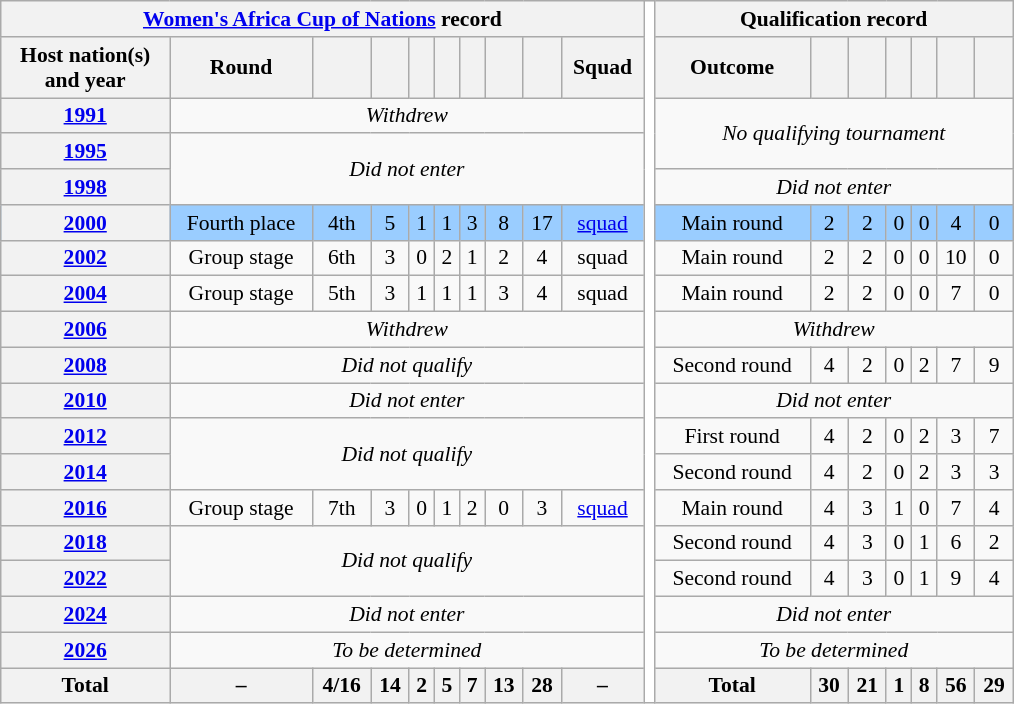<table class="wikitable" style="font-size:90%; text-align:center;">
<tr>
<th colspan="10"><a href='#'>Women's Africa Cup of Nations</a> record</th>
<th rowspan="26" style="width:1%;background:white"></th>
<th colspan="7">Qualification record</th>
</tr>
<tr>
<th scope="col">Host nation(s)<br>and year</th>
<th scope="col">Round</th>
<th scope="col"></th>
<th scope="col"></th>
<th scope="col"></th>
<th scope="col"></th>
<th scope="col"></th>
<th scope="col"></th>
<th scope="col"></th>
<th scope="col">Squad</th>
<th scope="col">Outcome</th>
<th scope="col"></th>
<th scope="col"></th>
<th scope="col"></th>
<th scope="col"></th>
<th scope="col"></th>
<th scope="col"></th>
</tr>
<tr>
<th scope="row"> <a href='#'>1991</a></th>
<td colspan="9"><em>Withdrew</em></td>
<td colspan="7" rowspan="2"><em>No qualifying tournament</em></td>
</tr>
<tr>
<th scope="row"> <a href='#'>1995</a></th>
<td colspan="9" rowspan="2"><em>Did not enter</em></td>
</tr>
<tr>
<th scope="row"> <a href='#'>1998</a></th>
<td colspan="7"><em>Did not enter</em></td>
</tr>
<tr style="background:#9acdff;">
<th scope="row"> <a href='#'>2000</a></th>
<td>Fourth place</td>
<td>4th</td>
<td>5</td>
<td>1</td>
<td>1</td>
<td>3</td>
<td>8</td>
<td>17</td>
<td><a href='#'>squad</a></td>
<td>Main round</td>
<td>2</td>
<td>2</td>
<td>0</td>
<td>0</td>
<td>4</td>
<td>0</td>
</tr>
<tr>
<th scope="row"> <a href='#'>2002</a></th>
<td>Group stage</td>
<td>6th</td>
<td>3</td>
<td>0</td>
<td>2</td>
<td>1</td>
<td>2</td>
<td>4</td>
<td>squad</td>
<td>Main round</td>
<td>2</td>
<td>2</td>
<td>0</td>
<td>0</td>
<td>10</td>
<td>0</td>
</tr>
<tr>
<th scope="row"> <a href='#'>2004</a></th>
<td>Group stage</td>
<td>5th</td>
<td>3</td>
<td>1</td>
<td>1</td>
<td>1</td>
<td>3</td>
<td>4</td>
<td>squad</td>
<td>Main round</td>
<td>2</td>
<td>2</td>
<td>0</td>
<td>0</td>
<td>7</td>
<td>0</td>
</tr>
<tr>
<th scope="row"> <a href='#'>2006</a></th>
<td colspan="9"><em>Withdrew</em></td>
<td colspan="7"><em>Withdrew</em></td>
</tr>
<tr>
<th scope="row"> <a href='#'>2008</a></th>
<td colspan="9"><em>Did not qualify</em></td>
<td>Second round</td>
<td>4</td>
<td>2</td>
<td>0</td>
<td>2</td>
<td>7</td>
<td>9</td>
</tr>
<tr>
<th scope="row"> <a href='#'>2010</a></th>
<td colspan="9"><em>Did not enter</em></td>
<td colspan="7"><em>Did not enter</em></td>
</tr>
<tr>
<th scope="row"> <a href='#'>2012</a></th>
<td colspan="9" rowspan="2"><em>Did not qualify</em></td>
<td>First round</td>
<td>4</td>
<td>2</td>
<td>0</td>
<td>2</td>
<td>3</td>
<td>7</td>
</tr>
<tr>
<th scope="row"> <a href='#'>2014</a></th>
<td>Second round</td>
<td>4</td>
<td>2</td>
<td>0</td>
<td>2</td>
<td>3</td>
<td>3</td>
</tr>
<tr>
<th scope="row"> <a href='#'>2016</a></th>
<td>Group stage</td>
<td>7th</td>
<td>3</td>
<td>0</td>
<td>1</td>
<td>2</td>
<td>0</td>
<td>3</td>
<td><a href='#'>squad</a></td>
<td>Main round</td>
<td>4</td>
<td>3</td>
<td>1</td>
<td>0</td>
<td>7</td>
<td>4</td>
</tr>
<tr>
<th scope="row"> <a href='#'>2018</a></th>
<td colspan="9" rowspan="2"><em>Did not qualify</em></td>
<td>Second round</td>
<td>4</td>
<td>3</td>
<td>0</td>
<td>1</td>
<td>6</td>
<td>2</td>
</tr>
<tr>
<th scope="row"> <a href='#'>2022</a></th>
<td>Second round</td>
<td>4</td>
<td>3</td>
<td>0</td>
<td>1</td>
<td>9</td>
<td>4</td>
</tr>
<tr>
<th scope="row"> <a href='#'>2024</a></th>
<td colspan="9"><em>Did not enter</em></td>
<td colspan="7"><em>Did not enter</em></td>
</tr>
<tr>
<th scope="row"> <a href='#'>2026</a></th>
<td colspan="9"><em>To be determined</em></td>
<td colspan="7"><em>To be determined</em></td>
</tr>
<tr>
<th>Total</th>
<th>–</th>
<th>4/16</th>
<th>14</th>
<th>2</th>
<th>5</th>
<th>7</th>
<th>13</th>
<th>28</th>
<th>–</th>
<th>Total</th>
<th>30</th>
<th>21</th>
<th>1</th>
<th>8</th>
<th>56</th>
<th>29</th>
</tr>
</table>
